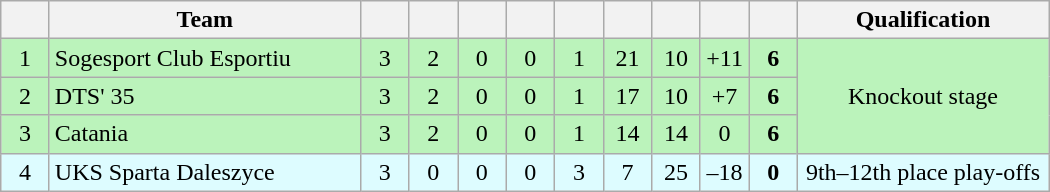<table class="wikitable" style="font-size: 100%">
<tr>
<th width="25"></th>
<th width="200">Team</th>
<th width="25"></th>
<th width="25"></th>
<th width="25"></th>
<th width="25"></th>
<th width="25"></th>
<th width="25"></th>
<th width="25"></th>
<th width="25"></th>
<th width="25"></th>
<th width="160">Qualification</th>
</tr>
<tr align=center bgcolor=#bbf3bb>
<td>1</td>
<td align=left> Sogesport Club Esportiu</td>
<td>3</td>
<td>2</td>
<td>0</td>
<td>0</td>
<td>1</td>
<td>21</td>
<td>10</td>
<td>+11</td>
<td><strong>6</strong></td>
<td rowspan=3>Knockout stage</td>
</tr>
<tr align=center bgcolor=#bbf3bb>
<td>2</td>
<td align=left> DTS' 35</td>
<td>3</td>
<td>2</td>
<td>0</td>
<td>0</td>
<td>1</td>
<td>17</td>
<td>10</td>
<td>+7</td>
<td><strong>6</strong></td>
</tr>
<tr align=center bgcolor=#bbf3bb>
<td>3</td>
<td align=left> Catania</td>
<td>3</td>
<td>2</td>
<td>0</td>
<td>0</td>
<td>1</td>
<td>14</td>
<td>14</td>
<td>0</td>
<td><strong>6</strong></td>
</tr>
<tr align=center bgcolor=#ddfcff>
<td>4</td>
<td align=left> UKS Sparta Daleszyce</td>
<td>3</td>
<td>0</td>
<td>0</td>
<td>0</td>
<td>3</td>
<td>7</td>
<td>25</td>
<td>–18</td>
<td><strong>0</strong></td>
<td>9th–12th place play-offs</td>
</tr>
</table>
